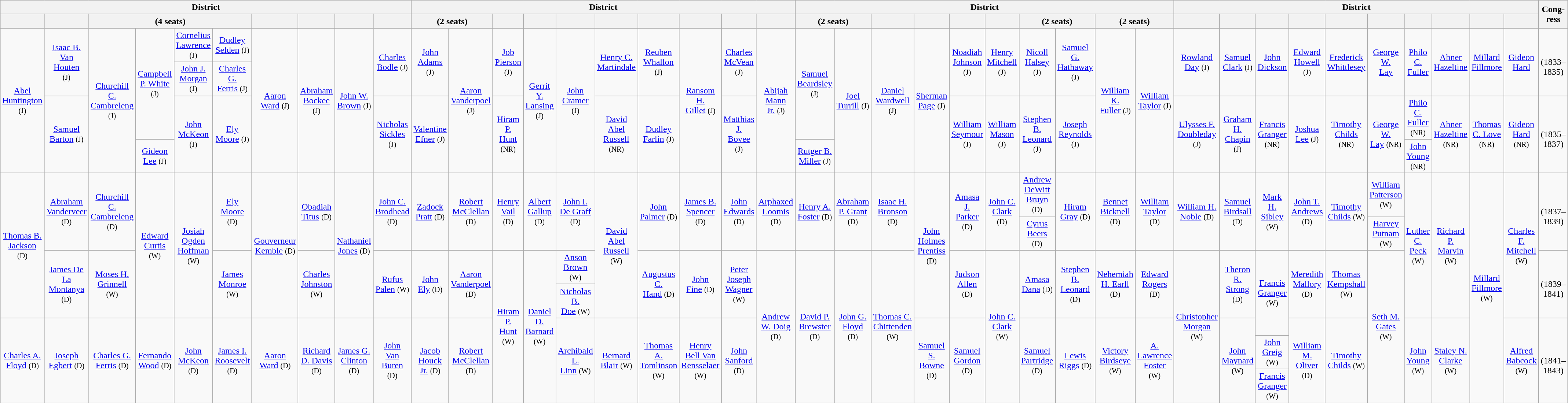<table class=wikitable style="text-align:center">
<tr>
<th colspan=10>District</th>
<th colspan=10>District</th>
<th colspan=10>District</th>
<th colspan=10>District</th>
<th rowspan=2>Cong­ress</th>
</tr>
<tr>
<th></th>
<th></th>
<th colspan=4> (4 seats)</th>
<th></th>
<th></th>
<th></th>
<th></th>
<th colspan=2> (2 seats)</th>
<th></th>
<th></th>
<th></th>
<th></th>
<th></th>
<th></th>
<th></th>
<th></th>
<th colspan=2> (2 seats)</th>
<th></th>
<th></th>
<th></th>
<th></th>
<th colspan=2> (2 seats)</th>
<th colspan=2> (2 seats)</th>
<th></th>
<th></th>
<th></th>
<th></th>
<th></th>
<th></th>
<th></th>
<th></th>
<th></th>
<th></th>
</tr>
<tr style="height:2em">
<td rowspan=4 ><a href='#'>Abel<br>Huntington</a><br><small>(J)</small></td>
<td rowspan=2 ><a href='#'>Isaac B.<br>Van Houten</a><br><small>(J)</small></td>
<td rowspan=4 ><a href='#'>Churchill C.<br>Cambreleng</a><br><small>(J)</small></td>
<td rowspan=3 ><a href='#'>Campbell<br>P. White</a><br><small>(J)</small></td>
<td><a href='#'>Cornelius<br>Lawrence</a> <small>(J)</small></td>
<td><a href='#'>Dudley<br>Selden</a> <small>(J)</small></td>
<td rowspan=4 ><a href='#'>Aaron<br>Ward</a> <small>(J)</small></td>
<td rowspan=4 ><a href='#'>Abraham<br>Bockee</a><br><small>(J)</small></td>
<td rowspan=4 ><a href='#'>John W.<br>Brown</a> <small>(J)</small></td>
<td rowspan=2 ><a href='#'>Charles<br>Bodle</a> <small>(J)</small></td>
<td rowspan=2 ><a href='#'>John<br>Adams</a> <small>(J)</small></td>
<td rowspan=4 ><a href='#'>Aaron<br>Vanderpoel</a><br><small>(J)</small></td>
<td rowspan=2 ><a href='#'>Job<br>Pierson</a><br><small>(J)</small></td>
<td rowspan=4 ><a href='#'>Gerrit Y.<br>Lansing</a><br><small>(J)</small></td>
<td rowspan=4 ><a href='#'>John<br>Cramer</a> <small>(J)</small></td>
<td rowspan=2 ><a href='#'>Henry C.<br>Martindale</a><br></td>
<td rowspan=2 ><a href='#'>Reuben<br>Whallon</a><br><small>(J)</small></td>
<td rowspan=4 ><a href='#'>Ransom H.<br>Gillet</a> <small>(J)</small></td>
<td rowspan=2 ><a href='#'>Charles<br>McVean</a> <small>(J)</small></td>
<td rowspan=4 ><a href='#'>Abijah<br>Mann<br>Jr.</a> <small>(J)</small></td>
<td rowspan=3 ><a href='#'>Samuel<br>Beardsley</a><br><small>(J)</small></td>
<td rowspan=4 ><a href='#'>Joel<br>Turrill</a> <small>(J)</small></td>
<td rowspan=4 ><a href='#'>Daniel<br>Wardwell</a><br><small>(J)</small></td>
<td rowspan=4 ><a href='#'>Sherman<br>Page</a> <small>(J)</small></td>
<td rowspan=2 ><a href='#'>Noadiah<br>Johnson</a><br><small>(J)</small></td>
<td rowspan=2 ><a href='#'>Henry<br>Mitchell</a><br><small>(J)</small></td>
<td rowspan=2 ><a href='#'>Nicoll<br>Halsey</a> <small>(J)</small></td>
<td rowspan=2 ><a href='#'>Samuel G.<br>Hathaway</a><br><small>(J)</small></td>
<td rowspan=4 ><a href='#'>William K.<br>Fuller</a> <small>(J)</small></td>
<td rowspan=4 ><a href='#'>William<br>Taylor</a> <small>(J)</small></td>
<td rowspan=2 ><a href='#'>Rowland<br>Day</a> <small>(J)</small></td>
<td rowspan=2 ><a href='#'>Samuel<br>Clark</a> <small>(J)</small></td>
<td rowspan=2 ><a href='#'>John<br>Dickson</a><br></td>
<td rowspan=2 ><a href='#'>Edward<br>Howell</a> <small>(J)</small></td>
<td rowspan=2 ><a href='#'>Frederick<br>Whittlesey</a><br></td>
<td rowspan=2 ><a href='#'>George W.<br>Lay</a> </td>
<td rowspan=2 ><a href='#'>Philo C.<br>Fuller</a> </td>
<td rowspan=2 ><a href='#'>Abner<br>Hazeltine</a><br></td>
<td rowspan=2 ><a href='#'>Millard<br>Fillmore</a><br></td>
<td rowspan=2 ><a href='#'>Gideon<br>Hard</a><br></td>
<td rowspan=2><strong></strong><br>(1833–1835)</td>
</tr>
<tr style="height:2em">
<td><a href='#'>John J.<br>Morgan</a> <small>(J)</small></td>
<td><a href='#'>Charles G.<br>Ferris</a> <small>(J)</small></td>
</tr>
<tr style="height:2em">
<td rowspan=2 ><a href='#'>Samuel<br>Barton</a> <small>(J)</small></td>
<td rowspan=2 ><a href='#'>John<br>McKeon</a> <small>(J)</small></td>
<td rowspan=2 ><a href='#'>Ely<br>Moore</a> <small>(J)</small></td>
<td rowspan=2 ><a href='#'>Nicholas<br>Sickles</a> <small>(J)</small></td>
<td rowspan=2 ><a href='#'>Valentine<br>Efner</a> <small>(J)</small></td>
<td rowspan=2 ><a href='#'>Hiram P.<br>Hunt</a> <small>(NR)</small></td>
<td rowspan=2 ><a href='#'>David Abel<br>Russell</a><br><small>(NR)</small></td>
<td rowspan=2 ><a href='#'>Dudley<br>Farlin</a> <small>(J)</small></td>
<td rowspan=2 ><a href='#'>Matthias J.<br>Bovee</a> <small>(J)</small></td>
<td rowspan=2 ><a href='#'>William<br>Seymour</a><br><small>(J)</small></td>
<td rowspan=2 ><a href='#'>William<br>Mason</a> <small>(J)</small></td>
<td rowspan=2 ><a href='#'>Stephen B.<br>Leonard</a> <small>(J)</small></td>
<td rowspan=2 ><a href='#'>Joseph<br>Reynolds</a><br><small>(J)</small></td>
<td rowspan=2 ><a href='#'>Ulysses F.<br>Doubleday</a><br><small>(J)</small></td>
<td rowspan=2 ><a href='#'>Graham H.<br>Chapin</a> <small>(J)</small></td>
<td rowspan=2 ><a href='#'>Francis<br>Granger</a> <small>(NR)</small></td>
<td rowspan=2 ><a href='#'>Joshua<br>Lee</a> <small>(J)</small></td>
<td rowspan=2 ><a href='#'>Timothy<br>Childs</a><br><small>(NR)</small></td>
<td rowspan=2 ><a href='#'>George W.<br>Lay</a> <small>(NR)</small></td>
<td><a href='#'>Philo C. Fuller</a> <small>(NR)</small></td>
<td rowspan=2 ><a href='#'>Abner<br>Hazeltine</a><br><small>(NR)</small></td>
<td rowspan=2 ><a href='#'>Thomas<br>C. Love</a><br><small>(NR)</small></td>
<td rowspan=2 ><a href='#'>Gideon<br>Hard</a><br><small>(NR)</small></td>
<td rowspan=2><strong></strong><br>(1835–1837)</td>
</tr>
<tr style="height:2em">
<td><a href='#'>Gideon<br>Lee</a> <small>(J)</small></td>
<td><a href='#'>Rutger B.<br>Miller</a> <small>(J)</small></td>
<td><a href='#'>John<br>Young</a> <small>(NR)</small></td>
</tr>
<tr style="height:2em">
<td rowspan=4 ><a href='#'>Thomas B.<br>Jackson</a><br><small>(D)</small></td>
<td rowspan=2 ><a href='#'>Abraham<br>Vanderveer</a><br><small>(D)</small></td>
<td rowspan=2 ><a href='#'>Churchill C.<br>Cambreleng</a><br><small>(D)</small></td>
<td rowspan=4 ><a href='#'>Edward<br>Curtis</a> <small>(W)</small></td>
<td rowspan=4 ><a href='#'>Josiah<br>Ogden<br>Hoffman</a><br><small>(W)</small></td>
<td rowspan=2 ><a href='#'>Ely<br>Moore</a> <small>(D)</small></td>
<td rowspan=4 ><a href='#'>Gouverneur<br>Kemble</a> <small>(D)</small></td>
<td rowspan=2 ><a href='#'>Obadiah<br>Titus</a> <small>(D)</small></td>
<td rowspan=4 ><a href='#'>Nathaniel<br>Jones</a> <small>(D)</small></td>
<td rowspan=2 ><a href='#'>John C.<br>Brodhead</a><br><small>(D)</small></td>
<td rowspan=2 ><a href='#'>Zadock<br>Pratt</a> <small>(D)</small></td>
<td rowspan=2 ><a href='#'>Robert<br>McClellan</a><br><small>(D)</small></td>
<td rowspan=2 ><a href='#'>Henry<br>Vail</a> <small>(D)</small></td>
<td rowspan=2 ><a href='#'>Albert<br>Gallup</a><br><small>(D)</small></td>
<td rowspan=2 ><a href='#'>John I.<br>De Graff</a> <small>(D)</small></td>
<td rowspan=4 ><a href='#'>David<br>Abel<br>Russell</a><br><small>(W)</small></td>
<td rowspan=2 ><a href='#'>John<br>Palmer</a> <small>(D)</small></td>
<td rowspan=2 ><a href='#'>James B.<br>Spencer</a><br><small>(D)</small></td>
<td rowspan=2 ><a href='#'>John<br>Edwards</a> <small>(D)</small></td>
<td rowspan=2 ><a href='#'>Arphaxed<br>Loomis</a><br><small>(D)</small></td>
<td rowspan=2 ><a href='#'>Henry A.<br>Foster</a> <small>(D)</small></td>
<td rowspan=2 ><a href='#'>Abraham<br>P. Grant</a><br><small>(D)</small></td>
<td rowspan=2 ><a href='#'>Isaac H.<br>Bronson</a><br><small>(D)</small></td>
<td rowspan=4 ><a href='#'>John<br>Holmes<br>Prentiss</a><br><small>(D)</small></td>
<td rowspan=2 ><a href='#'>Amasa J.<br>Parker</a> <small>(D)</small></td>
<td rowspan=2 ><a href='#'>John C.<br>Clark</a> <small>(D)</small></td>
<td><a href='#'>Andrew DeWitt<br>Bruyn</a> <small>(D)</small></td>
<td rowspan=2 ><a href='#'>Hiram<br>Gray</a> <small>(D)</small></td>
<td rowspan=2 ><a href='#'>Bennet<br>Bicknell</a> <small>(D)</small></td>
<td rowspan=2 ><a href='#'>William<br>Taylor</a> <small>(D)</small></td>
<td rowspan=2 ><a href='#'>William H.<br>Noble</a> <small>(D)</small></td>
<td rowspan=2 ><a href='#'>Samuel<br>Birdsall</a> <small>(D)</small></td>
<td rowspan=2 ><a href='#'>Mark H.<br>Sibley</a> <small>(W)</small></td>
<td rowspan=2 ><a href='#'>John T.<br>Andrews</a><br><small>(D)</small></td>
<td rowspan=2 ><a href='#'>Timothy<br>Childs</a> <small>(W)</small></td>
<td><a href='#'>William<br>Patterson</a> <small>(W)</small></td>
<td rowspan=4 ><a href='#'>Luther C.<br>Peck</a> <small>(W)</small></td>
<td rowspan=4 ><a href='#'>Richard<br>P.<br>Marvin</a><br><small>(W)</small></td>
<td rowspan=7 ><a href='#'>Millard<br>Fillmore</a><br><small>(W)</small></td>
<td rowspan=4 ><a href='#'>Charles F.<br>Mitchell</a><br><small>(W)</small></td>
<td rowspan=2><strong></strong><br>(1837–1839)</td>
</tr>
<tr style="height:2em">
<td><a href='#'>Cyrus Beers</a> <small>(D)</small></td>
<td><a href='#'>Harvey Putnam</a> <small>(W)</small></td>
</tr>
<tr style="height:2em">
<td rowspan=2 ><a href='#'>James De La<br>Montanya</a><br><small>(D)</small></td>
<td rowspan=2 ><a href='#'>Moses H.<br>Grinnell</a> <small>(W)</small></td>
<td rowspan=2 ><a href='#'>James<br>Monroe</a><br><small>(W)</small></td>
<td rowspan=2 ><a href='#'>Charles<br>Johnston</a><br><small>(W)</small></td>
<td rowspan=2 ><a href='#'>Rufus<br>Palen</a> <small>(W)</small></td>
<td rowspan=2 ><a href='#'>John<br>Ely</a> <small>(D)</small></td>
<td rowspan=2 ><a href='#'>Aaron<br>Vanderpoel</a><br><small>(D)</small></td>
<td rowspan=5 ><a href='#'>Hiram P.<br>Hunt</a> <small>(W)</small></td>
<td rowspan=5 ><a href='#'>Daniel D.<br>Barnard</a><br><small>(W)</small></td>
<td><a href='#'>Anson Brown</a> <small>(W)</small></td>
<td rowspan=2 ><a href='#'>Augustus<br>C.<br>Hand</a> <small>(D)</small></td>
<td rowspan=2 ><a href='#'>John<br>Fine</a> <small>(D)</small></td>
<td rowspan=2 ><a href='#'>Peter Joseph<br>Wagner</a> <small>(W)</small></td>
<td rowspan=5 ><a href='#'>Andrew<br>W. Doig</a><br><small>(D)</small></td>
<td rowspan=5 ><a href='#'>David P.<br>Brewster</a><br><small>(D)</small></td>
<td rowspan=5 ><a href='#'>John G.<br>Floyd</a> <small>(D)</small></td>
<td rowspan=5 ><a href='#'>Thomas C.<br>Chittenden</a><br><small>(W)</small></td>
<td rowspan=2 ><a href='#'>Judson<br>Allen</a> <small>(D)</small></td>
<td rowspan=5 ><a href='#'>John C.<br>Clark</a> <small>(W)</small></td>
<td rowspan=2 ><a href='#'>Amasa<br>Dana</a> <small>(D)</small></td>
<td rowspan=2 ><a href='#'>Stephen B.<br>Leonard</a><br><small>(D)</small></td>
<td rowspan=2 ><a href='#'>Nehemiah<br>H. Earll</a> <small>(D)</small></td>
<td rowspan=2 ><a href='#'>Edward<br>Rogers</a> <small>(D)</small></td>
<td rowspan=5 ><a href='#'>Christopher<br>Morgan</a> <small>(W)</small></td>
<td rowspan=2 ><a href='#'>Theron R.<br>Strong</a> <small>(D)</small></td>
<td rowspan=3 ><a href='#'>Francis<br>Granger</a> <small>(W)</small></td>
<td rowspan=2 ><a href='#'>Meredith<br>Mallory</a><br><small>(D)</small></td>
<td rowspan=2 ><a href='#'>Thomas<br>Kempshall</a><br><small>(W)</small></td>
<td rowspan=5 ><a href='#'>Seth M.<br>Gates</a> <small>(W)</small></td>
<td rowspan=2><strong></strong><br>(1839–1841)</td>
</tr>
<tr style="height:2em">
<td><a href='#'>Nicholas B.<br>Doe</a> <small>(W)</small></td>
</tr>
<tr style="height:2em">
<td rowspan=3 ><a href='#'>Charles A.<br>Floyd</a> <small>(D)</small></td>
<td rowspan=3 ><a href='#'>Joseph<br>Egbert</a> <small>(D)</small></td>
<td rowspan=3 ><a href='#'>Charles G.<br>Ferris</a> <small>(D)</small></td>
<td rowspan=3 ><a href='#'>Fernando<br>Wood</a> <small>(D)</small></td>
<td rowspan=3 ><a href='#'>John<br>McKeon</a> <small>(D)</small></td>
<td rowspan=3 ><a href='#'>James I.<br>Roosevelt</a><br><small>(D)</small></td>
<td rowspan=3 ><a href='#'>Aaron<br>Ward</a> <small>(D)</small></td>
<td rowspan=3 ><a href='#'>Richard<br>D. Davis</a><br><small>(D)</small></td>
<td rowspan=3 ><a href='#'>James G.<br>Clinton</a><br><small>(D)</small></td>
<td rowspan=3 ><a href='#'>John<br>Van Buren</a><br><small>(D)</small></td>
<td rowspan=3 ><a href='#'>Jacob<br>Houck<br>Jr.</a> <small>(D)</small></td>
<td rowspan=3 ><a href='#'>Robert<br>McClellan</a><br><small>(D)</small></td>
<td rowspan=3 ><a href='#'>Archibald L.<br>Linn</a> <small>(W)</small></td>
<td rowspan=3 ><a href='#'>Bernard<br>Blair</a> <small>(W)</small></td>
<td rowspan=3 ><a href='#'>Thomas A.<br>Tomlinson</a><br><small>(W)</small></td>
<td rowspan=3 ><a href='#'>Henry<br>Bell Van<br>Rensselaer</a><br><small>(W)</small></td>
<td rowspan=3 ><a href='#'>John<br>Sanford</a><br><small>(D)</small></td>
<td rowspan=3 ><a href='#'>Samuel<br>S. Bowne</a><br><small>(D)</small></td>
<td rowspan=3 ><a href='#'>Samuel<br>Gordon</a><br><small>(D)</small></td>
<td rowspan=3 ><a href='#'>Samuel<br>Partridge</a> <small>(D)</small></td>
<td rowspan=3 ><a href='#'>Lewis<br>Riggs</a> <small>(D)</small></td>
<td rowspan=3 ><a href='#'>Victory<br>Birdseye</a><br><small>(W)</small></td>
<td rowspan=3 ><a href='#'>A.<br>Lawrence<br>Foster</a> <small>(W)</small></td>
<td rowspan=3 ><a href='#'>John<br>Maynard</a><br><small>(W)</small></td>
<td rowspan=3 ><a href='#'>William<br>M. Oliver</a><br><small>(D)</small></td>
<td rowspan=3 ><a href='#'>Timothy<br>Childs</a> <small>(W)</small></td>
<td rowspan=3 ><a href='#'>John Young</a> <small>(W)</small></td>
<td rowspan=3 ><a href='#'>Staley N.<br>Clarke</a><br><small>(W)</small></td>
<td rowspan=3 ><a href='#'>Alfred<br>Babcock</a><br><small>(W)</small></td>
<td rowspan=3><strong></strong><br>(1841–1843)</td>
</tr>
<tr style="height:2em">
<td><a href='#'>John Greig</a> <small>(W)</small></td>
</tr>
<tr style="height:2em">
<td><a href='#'>Francis<br>Granger</a> <small>(W)</small></td>
</tr>
</table>
